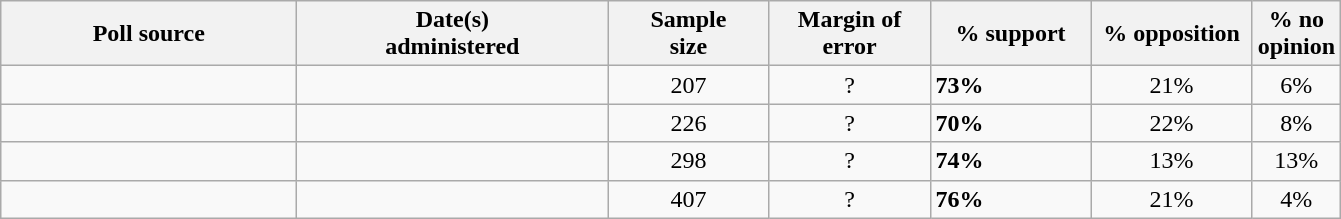<table class="wikitable">
<tr style="text-align:right;">
<th style="width:190px;">Poll source</th>
<th style="width:200px;">Date(s)<br>administered</th>
<th style="width:100px;">Sample<br>size</th>
<th style="width:100px;">Margin of<br>error</th>
<th style="width:100px;">% support</th>
<th style="width:100px;">% opposition</th>
<th style="width:40px;">% no opinion</th>
</tr>
<tr>
<td></td>
<td align=center></td>
<td align=center>207</td>
<td align=center>?</td>
<td><strong>73%</strong></td>
<td align=center>21%</td>
<td align=center>6%</td>
</tr>
<tr>
<td></td>
<td align=center></td>
<td align=center>226</td>
<td align=center>?</td>
<td><strong>70%</strong></td>
<td align=center>22%</td>
<td align=center>8%</td>
</tr>
<tr>
<td></td>
<td align=center></td>
<td align=center>298</td>
<td align=center>?</td>
<td><strong>74%</strong></td>
<td align=center>13%</td>
<td align=center>13%</td>
</tr>
<tr>
<td></td>
<td align=center></td>
<td align=center>407</td>
<td align=center>?</td>
<td><strong>76%</strong></td>
<td align=center>21%</td>
<td align=center>4%</td>
</tr>
</table>
